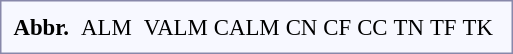<table style="border:1px solid #8888aa; background-color:#f7f8ff; padding:5px; font-size:95%; margin: 0px 12px 12px 0px;">
<tr style="text-align:center;">
<th>Abbr.</th>
<td colspan=2></td>
<td colspan=2>ALM</td>
<td colspan=2></td>
<td colspan=2>VALM</td>
<td colspan=2>CALM</td>
<td colspan=2>CN</td>
<td colspan=2>CF</td>
<td colspan=2>CC</td>
<td colspan=2>TN</td>
<td colspan=3>TF</td>
<td colspan=3>TK</td>
<td colspan=12></td>
</tr>
</table>
